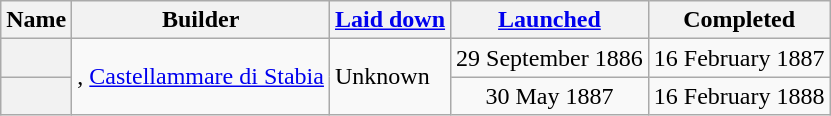<table class="wikitable plainrowheaders">
<tr>
<th scope="col">Name</th>
<th scope="col">Builder</th>
<th scope="col"><a href='#'>Laid down</a></th>
<th scope="col"><a href='#'>Launched</a></th>
<th scope="col">Completed</th>
</tr>
<tr valign=middle>
<th scope="row"></th>
<td rowspan="2">, <a href='#'>Castellammare di Stabia</a></td>
<td rowspan="2">Unknown</td>
<td align=center>29 September 1886</td>
<td align=center>16 February 1887</td>
</tr>
<tr valign=middle>
<th scope="row"></th>
<td align=center>30 May 1887</td>
<td align=center>16 February 1888</td>
</tr>
</table>
